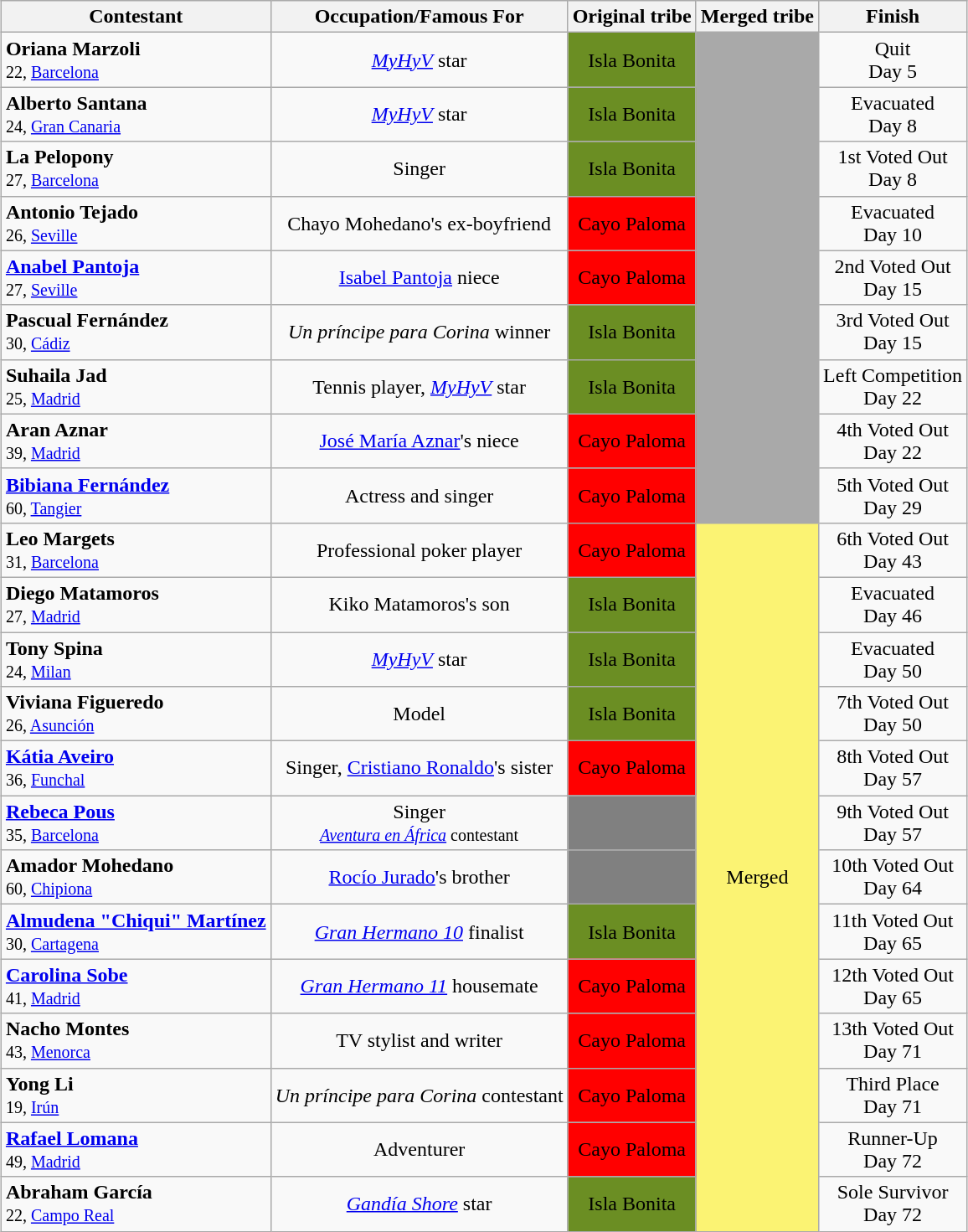<table class="wikitable" style="margin:auto; text-align:center">
<tr>
<th>Contestant</th>
<th>Occupation/Famous For</th>
<th>Original tribe</th>
<th>Merged tribe</th>
<th>Finish</th>
</tr>
<tr>
<td align="left"><strong>Oriana Marzoli</strong><br><small>22, <a href='#'>Barcelona</a></small></td>
<td><em><a href='#'>MyHyV</a></em> star</td>
<td bgcolor="#6B8E23">Isla Bonita</td>
<td bgcolor="darkgray" rowspan="9"></td>
<td>Quit<br>Day 5</td>
</tr>
<tr>
<td align="left"><strong>Alberto Santana</strong><br><small>24, <a href='#'>Gran Canaria</a></small></td>
<td><em><a href='#'>MyHyV</a></em> star</td>
<td bgcolor="#6B8E23">Isla Bonita</td>
<td>Evacuated<br>Day 8</td>
</tr>
<tr>
<td align="left"><strong>La Pelopony</strong><br><small>27, <a href='#'>Barcelona</a></small></td>
<td>Singer</td>
<td bgcolor="#6B8E23">Isla Bonita</td>
<td>1st Voted Out<br>Day 8</td>
</tr>
<tr>
<td align="left"><strong>Antonio Tejado</strong><br><small>26, <a href='#'>Seville</a></small></td>
<td>Chayo Mohedano's ex-boyfriend</td>
<td bgcolor="red">Cayo Paloma</td>
<td>Evacuated<br>Day 10</td>
</tr>
<tr>
<td align="left"><strong><a href='#'>Anabel Pantoja</a></strong><br><small>27, <a href='#'>Seville</a></small></td>
<td><a href='#'>Isabel Pantoja</a> niece</td>
<td bgcolor="red">Cayo Paloma</td>
<td>2nd Voted Out<br>Day 15</td>
</tr>
<tr>
<td align="left"><strong>Pascual Fernández</strong><br><small>30, <a href='#'>Cádiz</a></small></td>
<td><em>Un príncipe para Corina</em> winner</td>
<td bgcolor="#6B8E23">Isla Bonita</td>
<td>3rd Voted Out<br>Day 15</td>
</tr>
<tr>
<td align="left"><strong>Suhaila Jad</strong><br><small>25, <a href='#'>Madrid</a></small></td>
<td>Tennis player, <em><a href='#'>MyHyV</a></em> star</td>
<td bgcolor="#6B8E23">Isla Bonita</td>
<td>Left Competition<br>Day 22</td>
</tr>
<tr>
<td align="left"><strong>Aran Aznar</strong><br><small>39, <a href='#'>Madrid</a></small></td>
<td><a href='#'>José María Aznar</a>'s niece</td>
<td bgcolor="red">Cayo Paloma</td>
<td>4th Voted Out<br>Day 22</td>
</tr>
<tr>
<td align="left"><strong><a href='#'>Bibiana Fernández</a></strong><br><small>60, <a href='#'>Tangier</a></small></td>
<td>Actress and singer</td>
<td bgcolor="red">Cayo Paloma</td>
<td>5th Voted Out<br>Day 29</td>
</tr>
<tr>
<td align="left"><strong>Leo Margets</strong><br><small>31, <a href='#'>Barcelona</a></small></td>
<td>Professional poker player</td>
<td bgcolor="red">Cayo Paloma</td>
<td rowspan=13 bgcolor="#FBF373" align="center">Merged</td>
<td>6th Voted Out<br>Day 43</td>
</tr>
<tr>
<td align="left"><strong>Diego Matamoros</strong><br><small>27, <a href='#'>Madrid</a></small></td>
<td>Kiko Matamoros's son</td>
<td bgcolor="#6B8E23">Isla Bonita</td>
<td>Evacuated<br>Day 46</td>
</tr>
<tr>
<td align="left"><strong>Tony Spina</strong><br><small>24, <a href='#'>Milan</a></small></td>
<td><em><a href='#'>MyHyV</a></em> star</td>
<td bgcolor="#6B8E23">Isla Bonita</td>
<td>Evacuated<br>Day 50</td>
</tr>
<tr>
<td align="left"><strong>Viviana Figueredo</strong><br><small>26, <a href='#'>Asunción</a></small></td>
<td>Model</td>
<td bgcolor="#6B8E23">Isla Bonita</td>
<td>7th Voted Out<br>Day 50</td>
</tr>
<tr>
<td align="left"><strong><a href='#'>Kátia Aveiro</a></strong><br><small>36, <a href='#'>Funchal</a></small></td>
<td>Singer, <a href='#'>Cristiano Ronaldo</a>'s sister</td>
<td bgcolor="red">Cayo Paloma</td>
<td>8th Voted Out<br>Day 57</td>
</tr>
<tr>
<td align="left"><strong><a href='#'>Rebeca Pous</a></strong><br><small>35, <a href='#'>Barcelona</a></small></td>
<td>Singer<br><small><em><a href='#'>Aventura en África</a></em> contestant</small></td>
<td bgcolor="grey"></td>
<td>9th Voted Out<br>Day 57</td>
</tr>
<tr>
<td align="left"><strong>Amador Mohedano</strong><br><small>60, <a href='#'>Chipiona</a></small></td>
<td><a href='#'>Rocío Jurado</a>'s brother</td>
<td bgcolor="grey"></td>
<td>10th Voted Out<br>Day 64</td>
</tr>
<tr>
<td align="left"><strong><a href='#'>Almudena "Chiqui" Martínez</a></strong><br><small>30, <a href='#'>Cartagena</a></small></td>
<td><em><a href='#'>Gran Hermano 10</a></em> finalist</td>
<td bgcolor="#6B8E23">Isla Bonita</td>
<td>11th Voted Out<br>Day 65</td>
</tr>
<tr>
<td align="left"><strong><a href='#'>Carolina Sobe</a></strong><br><small>41, <a href='#'>Madrid</a></small></td>
<td><em><a href='#'>Gran Hermano 11</a></em> housemate</td>
<td bgcolor="red">Cayo Paloma</td>
<td>12th Voted Out<br>Day 65</td>
</tr>
<tr>
<td align="left"><strong>Nacho Montes</strong><br><small>43, <a href='#'>Menorca</a></small></td>
<td>TV stylist and writer</td>
<td bgcolor="red">Cayo Paloma</td>
<td>13th Voted Out<br>Day 71</td>
</tr>
<tr>
<td align="left"><strong>Yong Li</strong><br><small>19, <a href='#'>Irún</a></small></td>
<td><em>Un príncipe para Corina</em> contestant</td>
<td bgcolor="red">Cayo Paloma</td>
<td>Third Place<br>Day 71</td>
</tr>
<tr>
<td align="left"><strong><a href='#'>Rafael Lomana</a></strong><br><small>49, <a href='#'>Madrid</a></small></td>
<td>Adventurer</td>
<td bgcolor="red">Cayo Paloma</td>
<td>Runner-Up<br>Day 72</td>
</tr>
<tr>
<td align="left"><strong>Abraham García</strong><br><small>22, <a href='#'>Campo Real</a></small></td>
<td><em><a href='#'>Gandía Shore</a></em> star</td>
<td bgcolor="#6B8E23">Isla Bonita</td>
<td>Sole Survivor<br>Day 72</td>
</tr>
</table>
